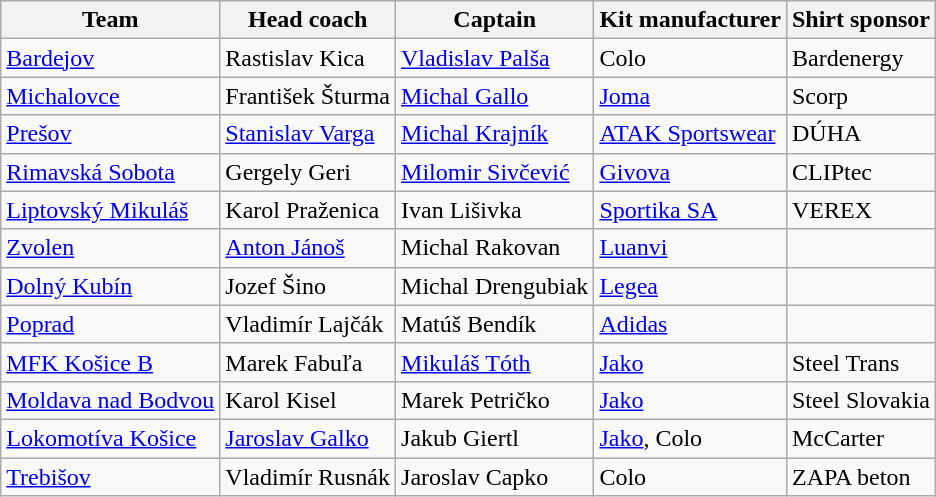<table class="wikitable sortable">
<tr>
<th>Team</th>
<th>Head coach</th>
<th>Captain</th>
<th>Kit manufacturer</th>
<th>Shirt sponsor</th>
</tr>
<tr>
<td><a href='#'>Bardejov</a></td>
<td> Rastislav Kica</td>
<td> <a href='#'>Vladislav Palša</a></td>
<td>Colo</td>
<td>Bardenergy</td>
</tr>
<tr>
<td><a href='#'>Michalovce</a></td>
<td> František Šturma</td>
<td> <a href='#'>Michal Gallo</a></td>
<td><a href='#'>Joma</a></td>
<td>Scorp</td>
</tr>
<tr>
<td><a href='#'>Prešov</a></td>
<td> <a href='#'>Stanislav Varga</a></td>
<td> <a href='#'>Michal Krajník</a></td>
<td><a href='#'>ATAK Sportswear</a></td>
<td>DÚHA</td>
</tr>
<tr>
<td><a href='#'>Rimavská Sobota</a></td>
<td> Gergely Geri</td>
<td> <a href='#'>Milomir Sivčević</a></td>
<td><a href='#'>Givova</a></td>
<td>CLIPtec</td>
</tr>
<tr>
<td><a href='#'>Liptovský Mikuláš</a></td>
<td> Karol Praženica</td>
<td> Ivan Lišivka</td>
<td><a href='#'>Sportika SA</a></td>
<td>VEREX</td>
</tr>
<tr>
<td><a href='#'>Zvolen</a></td>
<td> <a href='#'>Anton Jánoš</a></td>
<td> Michal Rakovan</td>
<td><a href='#'>Luanvi</a></td>
<td></td>
</tr>
<tr>
<td><a href='#'>Dolný Kubín</a></td>
<td> Jozef Šino</td>
<td> Michal Drengubiak</td>
<td><a href='#'>Legea</a></td>
<td></td>
</tr>
<tr>
<td><a href='#'>Poprad</a></td>
<td> Vladimír Lajčák</td>
<td> Matúš Bendík</td>
<td><a href='#'>Adidas</a></td>
<td></td>
</tr>
<tr>
<td><a href='#'>MFK Košice B</a></td>
<td> Marek Fabuľa</td>
<td> <a href='#'>Mikuláš Tóth</a></td>
<td><a href='#'>Jako</a></td>
<td>Steel Trans</td>
</tr>
<tr>
<td><a href='#'>Moldava nad Bodvou</a></td>
<td> Karol Kisel</td>
<td> Marek Petričko</td>
<td><a href='#'>Jako</a></td>
<td>Steel Slovakia</td>
</tr>
<tr>
<td><a href='#'>Lokomotíva Košice</a></td>
<td> <a href='#'>Jaroslav Galko</a></td>
<td> Jakub Giertl</td>
<td><a href='#'>Jako</a>, Colo</td>
<td>McCarter</td>
</tr>
<tr>
<td><a href='#'>Trebišov</a></td>
<td> Vladimír Rusnák</td>
<td> Jaroslav Capko</td>
<td>Colo</td>
<td>ZAPA beton</td>
</tr>
</table>
